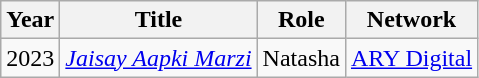<table class="wikitable sortable plainrowheaders">
<tr style="text-align:center;">
<th scope="col">Year</th>
<th scope="col">Title</th>
<th scope="col">Role</th>
<th scope="col">Network</th>
</tr>
<tr>
<td>2023</td>
<td><em><a href='#'>Jaisay Aapki Marzi</a></em></td>
<td>Natasha</td>
<td><a href='#'>ARY Digital</a></td>
</tr>
</table>
